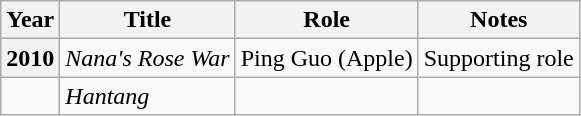<table class="wikitable plainrowheaders">
<tr>
<th scope="col">Year</th>
<th scope="col">Title</th>
<th scope="col">Role</th>
<th scope="col">Notes</th>
</tr>
<tr>
<th scope="row">2010</th>
<td><em>Nana's Rose War</em></td>
<td>Ping Guo (Apple)</td>
<td>Supporting role</td>
</tr>
<tr>
<td></td>
<td><em>Hantang</em></td>
<td></td>
<td></td>
</tr>
</table>
